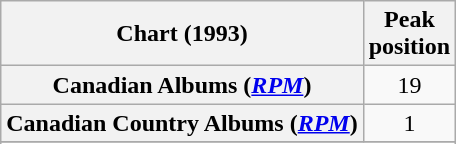<table class="wikitable sortable plainrowheaders" style="text-align:center">
<tr>
<th scope="col">Chart (1993)</th>
<th scope="col">Peak<br>position</th>
</tr>
<tr>
<th scope="row">Canadian Albums (<em><a href='#'>RPM</a></em>)</th>
<td>19</td>
</tr>
<tr>
<th scope="row">Canadian Country Albums (<em><a href='#'>RPM</a></em>)</th>
<td>1</td>
</tr>
<tr>
</tr>
<tr>
</tr>
</table>
